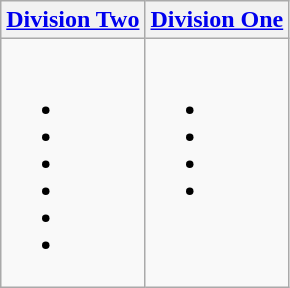<table class="wikitable">
<tr>
<th><a href='#'>Division Two</a></th>
<th><a href='#'>Division One</a></th>
</tr>
<tr>
<td valign=top><br><ul><li></li><li></li><li></li><li></li><li></li><li></li></ul></td>
<td valign=top><br><ul><li></li><li></li><li></li><li></li></ul></td>
</tr>
</table>
